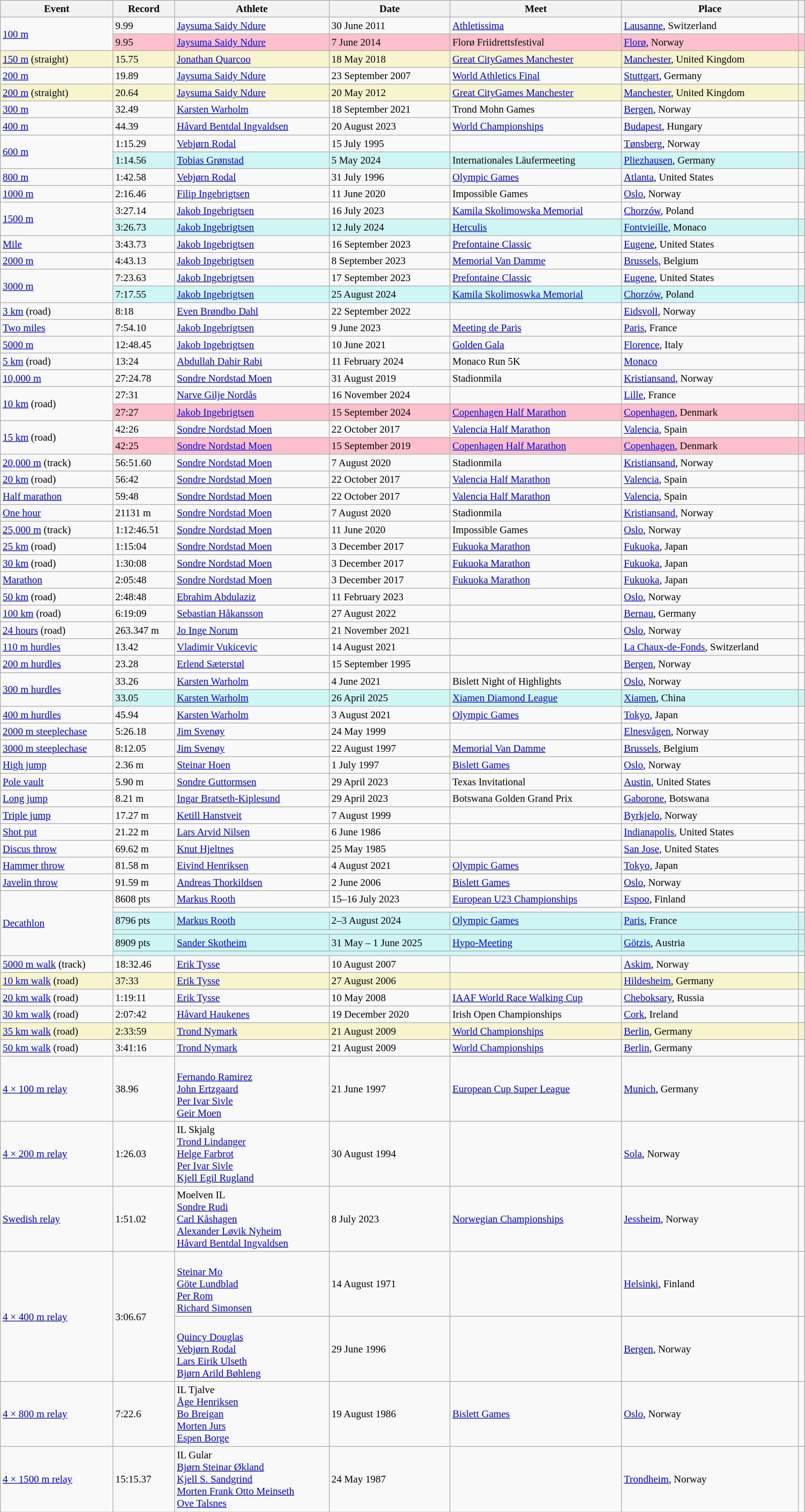<table class="wikitable" style="font-size:95%; width: 95%;">
<tr>
<th>Event</th>
<th>Record</th>
<th>Athlete</th>
<th>Date</th>
<th>Meet</th>
<th>Place</th>
<th></th>
</tr>
<tr>
<td rowspan=2><a href='#'>100 m</a></td>
<td>9.99 </td>
<td><a href='#'>Jaysuma Saidy Ndure</a></td>
<td>30 June 2011</td>
<td><a href='#'>Athletissima</a></td>
<td><a href='#'>Lausanne</a>, Switzerland</td>
<td></td>
</tr>
<tr style="background:pink">
<td>9.95 </td>
<td><a href='#'>Jaysuma Saidy Ndure</a></td>
<td>7 June 2014</td>
<td>Florø Friidrettsfestival</td>
<td><a href='#'>Florø</a>, Norway</td>
<td></td>
</tr>
<tr style="background:#f6F5CE;">
<td><a href='#'>150 m</a> (straight)</td>
<td>15.75 </td>
<td><a href='#'>Jonathan Quarcoo</a></td>
<td>18 May 2018</td>
<td><a href='#'>Great CityGames Manchester</a></td>
<td><a href='#'>Manchester</a>, United Kingdom</td>
<td></td>
</tr>
<tr>
<td><a href='#'>200 m</a></td>
<td>19.89 </td>
<td><a href='#'>Jaysuma Saidy Ndure</a></td>
<td>23 September 2007</td>
<td><a href='#'>World Athletics Final</a></td>
<td><a href='#'>Stuttgart</a>, Germany</td>
<td></td>
</tr>
<tr style="background:#f6F5CE;">
<td><a href='#'>200 m</a> (straight)</td>
<td>20.64 </td>
<td><a href='#'>Jaysuma Saidy Ndure</a></td>
<td>20 May 2012</td>
<td><a href='#'>Great CityGames Manchester</a></td>
<td><a href='#'>Manchester</a>, United Kingdom</td>
<td></td>
</tr>
<tr>
<td><a href='#'>300 m</a></td>
<td>32.49</td>
<td><a href='#'>Karsten Warholm</a></td>
<td>18 September 2021</td>
<td>Trond Mohn Games</td>
<td><a href='#'>Bergen</a>, Norway</td>
<td></td>
</tr>
<tr>
<td><a href='#'>400 m</a></td>
<td>44.39</td>
<td><a href='#'>Håvard Bentdal Ingvaldsen</a></td>
<td>20 August 2023</td>
<td><a href='#'>World Championships</a></td>
<td><a href='#'>Budapest</a>, Hungary</td>
<td></td>
</tr>
<tr>
<td rowspan=2><a href='#'>600 m</a></td>
<td>1:15.29</td>
<td><a href='#'>Vebjørn Rodal</a></td>
<td>15 July 1995</td>
<td></td>
<td><a href='#'>Tønsberg</a>, Norway</td>
<td></td>
</tr>
<tr bgcolor=#CEF6F5>
<td>1:14.56</td>
<td><a href='#'>Tobias Grønstad</a></td>
<td>5 May 2024</td>
<td>Internationales Läufermeeting</td>
<td><a href='#'>Pliezhausen</a>, Germany</td>
<td></td>
</tr>
<tr>
<td><a href='#'>800 m</a></td>
<td>1:42.58</td>
<td><a href='#'>Vebjørn Rodal</a></td>
<td>31 July 1996</td>
<td><a href='#'>Olympic Games</a></td>
<td><a href='#'>Atlanta</a>, United States</td>
<td></td>
</tr>
<tr>
<td><a href='#'>1000 m</a></td>
<td>2:16.46</td>
<td><a href='#'>Filip Ingebrigtsen</a></td>
<td>11 June 2020</td>
<td>Impossible Games</td>
<td><a href='#'>Oslo</a>, Norway</td>
<td></td>
</tr>
<tr>
<td rowspan=2><a href='#'>1500 m</a></td>
<td>3:27.14</td>
<td><a href='#'>Jakob Ingebrigtsen</a></td>
<td>16 July 2023</td>
<td><a href='#'>Kamila Skolimowska Memorial</a></td>
<td><a href='#'>Chorzów</a>, Poland</td>
<td></td>
</tr>
<tr bgcolor="#CEF6F5">
<td>3:26.73</td>
<td><a href='#'>Jakob Ingebrigtsen</a></td>
<td>12 July 2024</td>
<td><a href='#'>Herculis</a></td>
<td><a href='#'>Fontvieille</a>, Monaco</td>
<td></td>
</tr>
<tr>
<td><a href='#'>Mile</a></td>
<td>3:43.73</td>
<td><a href='#'>Jakob Ingebrigtsen</a></td>
<td>16 September 2023</td>
<td><a href='#'>Prefontaine Classic</a></td>
<td><a href='#'>Eugene</a>, United States</td>
<td></td>
</tr>
<tr>
<td><a href='#'>2000 m</a></td>
<td>4:43.13</td>
<td><a href='#'>Jakob Ingebrigtsen</a></td>
<td>8 September 2023</td>
<td><a href='#'>Memorial Van Damme</a></td>
<td><a href='#'>Brussels</a>, Belgium</td>
<td></td>
</tr>
<tr>
<td rowspan=2><a href='#'>3000 m</a></td>
<td>7:23.63</td>
<td><a href='#'>Jakob Ingebrigtsen</a></td>
<td>17 September 2023</td>
<td><a href='#'>Prefontaine Classic</a></td>
<td><a href='#'>Eugene</a>, United States</td>
<td></td>
</tr>
<tr bgcolor=#CEF6F5>
<td>7:17.55</td>
<td><a href='#'>Jakob Ingebrigtsen</a></td>
<td>25 August 2024</td>
<td><a href='#'>Kamila Skolimoswka Memorial</a></td>
<td><a href='#'>Chorzów</a>, Poland</td>
<td></td>
</tr>
<tr>
<td><a href='#'>3 km</a> (road)</td>
<td>8:18</td>
<td><a href='#'>Even Brøndbo Dahl</a></td>
<td>22 September 2022</td>
<td></td>
<td><a href='#'>Eidsvoll</a>, Norway</td>
<td></td>
</tr>
<tr>
<td><a href='#'>Two miles</a></td>
<td>7:54.10</td>
<td><a href='#'>Jakob Ingebrigtsen</a></td>
<td>9 June 2023</td>
<td><a href='#'>Meeting de Paris</a></td>
<td><a href='#'>Paris</a>, France</td>
<td></td>
</tr>
<tr>
<td><a href='#'>5000 m</a></td>
<td>12:48.45</td>
<td><a href='#'>Jakob Ingebrigtsen</a></td>
<td>10 June 2021</td>
<td><a href='#'>Golden Gala</a></td>
<td><a href='#'>Florence</a>, Italy</td>
<td></td>
</tr>
<tr>
<td><a href='#'>5 km</a> (road)</td>
<td>13:24</td>
<td><a href='#'>Abdullah Dahir Rabi</a></td>
<td>11 February 2024</td>
<td>Monaco Run 5K</td>
<td><a href='#'>Monaco</a></td>
<td></td>
</tr>
<tr>
<td><a href='#'>10,000 m</a></td>
<td>27:24.78</td>
<td><a href='#'>Sondre Nordstad Moen</a></td>
<td>31 August 2019</td>
<td>Stadionmila</td>
<td><a href='#'>Kristiansand</a>, Norway</td>
<td></td>
</tr>
<tr>
<td rowspan=2><a href='#'>10 km</a> (road)</td>
<td>27:31</td>
<td><a href='#'>Narve Gilje Nordås</a></td>
<td>16 November 2024</td>
<td></td>
<td><a href='#'>Lille</a>, France</td>
<td></td>
</tr>
<tr style="background:pink">
<td>27:27</td>
<td><a href='#'>Jakob Ingebrigtsen</a></td>
<td>15 September 2024</td>
<td><a href='#'>Copenhagen Half Marathon</a></td>
<td><a href='#'>Copenhagen</a>, Denmark</td>
<td></td>
</tr>
<tr>
<td rowspan=2><a href='#'>15 km</a> (road)</td>
<td>42:26</td>
<td><a href='#'>Sondre Nordstad Moen</a></td>
<td>22 October 2017</td>
<td><a href='#'>Valencia Half Marathon</a></td>
<td><a href='#'>Valencia</a>, Spain</td>
<td></td>
</tr>
<tr style="background:pink">
<td>42:25</td>
<td><a href='#'>Sondre Nordstad Moen</a></td>
<td>15 September 2019</td>
<td><a href='#'>Copenhagen Half Marathon</a></td>
<td><a href='#'>Copenhagen</a>, Denmark</td>
<td></td>
</tr>
<tr>
<td><a href='#'>20,000 m</a> (track)</td>
<td>56:51.60</td>
<td><a href='#'>Sondre Nordstad Moen</a></td>
<td>7 August 2020</td>
<td>Stadionmila</td>
<td><a href='#'>Kristiansand</a>, Norway</td>
<td></td>
</tr>
<tr>
<td><a href='#'>20 km</a> (road)</td>
<td>56:42</td>
<td><a href='#'>Sondre Nordstad Moen</a></td>
<td>22 October 2017</td>
<td><a href='#'>Valencia Half Marathon</a></td>
<td><a href='#'>Valencia</a>, Spain</td>
<td></td>
</tr>
<tr>
<td><a href='#'>Half marathon</a></td>
<td>59:48</td>
<td><a href='#'>Sondre Nordstad Moen</a></td>
<td>22 October 2017</td>
<td><a href='#'>Valencia Half Marathon</a></td>
<td><a href='#'>Valencia</a>, Spain</td>
<td></td>
</tr>
<tr>
<td><a href='#'>One hour</a></td>
<td>21131 m</td>
<td><a href='#'>Sondre Nordstad Moen</a></td>
<td>7 August 2020</td>
<td>Stadionmila</td>
<td><a href='#'>Kristiansand</a>, Norway</td>
<td></td>
</tr>
<tr>
<td><a href='#'>25,000 m</a> (track)</td>
<td>1:12:46.51</td>
<td><a href='#'>Sondre Nordstad Moen</a></td>
<td>11 June 2020</td>
<td>Impossible Games</td>
<td><a href='#'>Oslo</a>, Norway</td>
<td></td>
</tr>
<tr>
<td><a href='#'>25 km</a> (road)</td>
<td>1:15:04</td>
<td><a href='#'>Sondre Nordstad Moen</a></td>
<td>3 December 2017</td>
<td><a href='#'>Fukuoka Marathon</a></td>
<td><a href='#'>Fukuoka</a>, Japan</td>
<td></td>
</tr>
<tr>
<td><a href='#'>30 km</a> (road)</td>
<td>1:30:08</td>
<td><a href='#'>Sondre Nordstad Moen</a></td>
<td>3 December 2017</td>
<td><a href='#'>Fukuoka Marathon</a></td>
<td><a href='#'>Fukuoka</a>, Japan</td>
<td></td>
</tr>
<tr>
<td><a href='#'>Marathon</a></td>
<td>2:05:48</td>
<td><a href='#'>Sondre Nordstad Moen</a></td>
<td>3 December 2017</td>
<td><a href='#'>Fukuoka Marathon</a></td>
<td><a href='#'>Fukuoka</a>, Japan</td>
<td></td>
</tr>
<tr>
<td><a href='#'>50 km</a> (road)</td>
<td>2:48:48</td>
<td><a href='#'>Ebrahim Abdulaziz</a></td>
<td>11 February 2023</td>
<td></td>
<td><a href='#'>Oslo</a>, Norway</td>
<td></td>
</tr>
<tr>
<td><a href='#'>100 km</a> (road)</td>
<td>6:19:09</td>
<td><a href='#'>Sebastian Håkansson</a></td>
<td>27 August 2022</td>
<td></td>
<td><a href='#'>Bernau</a>, Germany</td>
<td></td>
</tr>
<tr>
<td><a href='#'>24 hours</a> (road)</td>
<td>263.347 m</td>
<td><a href='#'>Jo Inge Norum</a></td>
<td>21 November 2021</td>
<td></td>
<td><a href='#'>Oslo</a>, Norway</td>
<td></td>
</tr>
<tr>
<td><a href='#'>110 m hurdles</a></td>
<td>13.42 </td>
<td><a href='#'>Vladimir Vukicevic</a></td>
<td>14 August 2021</td>
<td></td>
<td><a href='#'>La Chaux-de-Fonds</a>, Switzerland</td>
<td></td>
</tr>
<tr>
<td><a href='#'>200 m hurdles</a></td>
<td>23.28 </td>
<td><a href='#'>Erlend Sæterstøl</a></td>
<td>15 September 1995</td>
<td></td>
<td><a href='#'>Bergen</a>, Norway</td>
<td></td>
</tr>
<tr>
<td rowspan=2><a href='#'>300 m hurdles</a></td>
<td>33.26</td>
<td><a href='#'>Karsten Warholm</a></td>
<td>4 June 2021</td>
<td>Bislett Night of Highlights</td>
<td><a href='#'>Oslo</a>, Norway</td>
<td></td>
</tr>
<tr bgcolor=#CEF6F5>
<td>33.05</td>
<td><a href='#'>Karsten Warholm</a></td>
<td>26 April 2025</td>
<td><a href='#'>Xiamen Diamond League</a></td>
<td><a href='#'>Xiamen</a>, China</td>
<td></td>
</tr>
<tr>
<td><a href='#'>400 m hurdles</a></td>
<td>45.94</td>
<td><a href='#'>Karsten Warholm</a></td>
<td>3 August 2021</td>
<td><a href='#'>Olympic Games</a></td>
<td><a href='#'>Tokyo</a>, Japan</td>
<td></td>
</tr>
<tr>
<td><a href='#'>2000 m steeplechase</a></td>
<td>5:26.18</td>
<td><a href='#'>Jim Svenøy</a></td>
<td>24 May 1999</td>
<td></td>
<td><a href='#'>Elnesvågen</a>, Norway</td>
<td></td>
</tr>
<tr>
<td><a href='#'>3000 m steeplechase</a></td>
<td>8:12.05</td>
<td><a href='#'>Jim Svenøy</a></td>
<td>22 August 1997</td>
<td><a href='#'>Memorial Van Damme</a></td>
<td><a href='#'>Brussels</a>, Belgium</td>
<td></td>
</tr>
<tr>
<td><a href='#'>High jump</a></td>
<td>2.36 m</td>
<td><a href='#'>Steinar Hoen</a></td>
<td>1 July 1997</td>
<td><a href='#'>Bislett Games</a></td>
<td><a href='#'>Oslo</a>, Norway</td>
<td></td>
</tr>
<tr>
<td><a href='#'>Pole vault</a></td>
<td>5.90 m</td>
<td><a href='#'>Sondre Guttormsen</a></td>
<td>29 April 2023</td>
<td>Texas Invitational</td>
<td><a href='#'>Austin</a>, United States</td>
<td></td>
</tr>
<tr>
<td><a href='#'>Long jump</a></td>
<td>8.21 m  </td>
<td><a href='#'>Ingar Bratseth-Kiplesund</a></td>
<td>29 April 2023</td>
<td>Botswana Golden Grand Prix</td>
<td><a href='#'>Gaborone</a>, Botswana</td>
<td></td>
</tr>
<tr>
<td><a href='#'>Triple jump</a></td>
<td>17.27 m </td>
<td><a href='#'>Ketill Hanstveit</a></td>
<td>7 August 1999</td>
<td></td>
<td><a href='#'>Byrkjelo</a>, Norway</td>
<td></td>
</tr>
<tr>
<td><a href='#'>Shot put</a></td>
<td>21.22 m</td>
<td><a href='#'>Lars Arvid Nilsen</a></td>
<td>6 June 1986</td>
<td></td>
<td><a href='#'>Indianapolis</a>, United States</td>
<td></td>
</tr>
<tr>
<td><a href='#'>Discus throw</a></td>
<td>69.62 m</td>
<td><a href='#'>Knut Hjeltnes</a></td>
<td>25 May 1985</td>
<td></td>
<td><a href='#'>San Jose</a>, United States</td>
<td></td>
</tr>
<tr>
<td><a href='#'>Hammer throw</a></td>
<td>81.58 m</td>
<td><a href='#'>Eivind Henriksen</a></td>
<td>4 August 2021</td>
<td><a href='#'>Olympic Games</a></td>
<td><a href='#'>Tokyo</a>, Japan</td>
<td></td>
</tr>
<tr>
<td><a href='#'>Javelin throw</a></td>
<td>91.59 m</td>
<td><a href='#'>Andreas Thorkildsen</a></td>
<td>2 June 2006</td>
<td><a href='#'>Bislett Games</a></td>
<td><a href='#'>Oslo</a>, Norway</td>
<td></td>
</tr>
<tr>
<td rowspan=6><a href='#'>Decathlon</a></td>
<td>8608 pts</td>
<td><a href='#'>Markus Rooth</a></td>
<td>15–16 July 2023</td>
<td><a href='#'>European U23 Championships</a></td>
<td><a href='#'>Espoo</a>, Finland</td>
<td></td>
</tr>
<tr>
<td colspan=5></td>
<td></td>
</tr>
<tr bgcolor=#CEF6F5>
<td>8796 pts</td>
<td><a href='#'>Markus Rooth</a></td>
<td>2–3 August 2024</td>
<td><a href='#'>Olympic Games</a></td>
<td><a href='#'>Paris</a>, France</td>
<td></td>
</tr>
<tr bgcolor=#CEF6F5>
<td colspan=5></td>
<td></td>
</tr>
<tr bgcolor=#CEF6F5>
<td>8909 pts</td>
<td><a href='#'>Sander Skotheim</a></td>
<td>31 May – 1 June 2025</td>
<td><a href='#'>Hypo-Meeting</a></td>
<td><a href='#'>Götzis</a>, Austria</td>
<td></td>
</tr>
<tr bgcolor=#CEF6F5>
<td colspan=5></td>
<td></td>
</tr>
<tr>
<td><a href='#'>5000 m walk</a> (track)</td>
<td>18:32.46</td>
<td><a href='#'>Erik Tysse</a></td>
<td>10 August 2007</td>
<td></td>
<td><a href='#'>Askim</a>, Norway</td>
<td></td>
</tr>
<tr style="background:#f6F5CE;">
<td><a href='#'>10 km walk</a> (road)</td>
<td>37:33</td>
<td><a href='#'>Erik Tysse</a></td>
<td>27 August 2006</td>
<td></td>
<td><a href='#'>Hildesheim</a>, Germany</td>
<td></td>
</tr>
<tr>
<td><a href='#'>20 km walk</a> (road)</td>
<td>1:19:11</td>
<td><a href='#'>Erik Tysse</a></td>
<td>10 May 2008</td>
<td><a href='#'>IAAF World Race Walking Cup</a></td>
<td><a href='#'>Cheboksary</a>, Russia</td>
<td></td>
</tr>
<tr>
<td><a href='#'>30 km walk</a> (road)</td>
<td>2:07:42</td>
<td><a href='#'>Håvard Haukenes</a></td>
<td>19 December 2020</td>
<td>Irish Open Championships</td>
<td><a href='#'>Cork</a>, Ireland</td>
<td></td>
</tr>
<tr style="background:#f6F5CE;">
<td><a href='#'>35 km walk</a> (road)</td>
<td>2:33:59</td>
<td><a href='#'>Trond Nymark</a></td>
<td>21 August 2009</td>
<td><a href='#'>World Championships</a></td>
<td><a href='#'>Berlin</a>, Germany</td>
<td></td>
</tr>
<tr>
<td><a href='#'>50 km walk</a> (road)</td>
<td>3:41:16</td>
<td><a href='#'>Trond Nymark</a></td>
<td>21 August 2009</td>
<td><a href='#'>World Championships</a></td>
<td><a href='#'>Berlin</a>, Germany</td>
<td></td>
</tr>
<tr>
<td><a href='#'>4 × 100 m relay</a></td>
<td>38.96</td>
<td><br><a href='#'>Fernando Ramirez</a><br><a href='#'>John Ertzgaard</a><br><a href='#'>Per Ivar Sivle</a><br><a href='#'>Geir Moen</a></td>
<td>21 June 1997</td>
<td><a href='#'>European Cup Super League</a></td>
<td><a href='#'>Munich</a>, Germany</td>
<td></td>
</tr>
<tr>
<td><a href='#'>4 × 200 m relay</a></td>
<td>1:26.03</td>
<td>IL Skjalg<br><a href='#'>Trond Lindanger</a><br><a href='#'>Helge Farbrot</a><br><a href='#'>Per Ivar Sivle</a><br><a href='#'>Kjell Egil Rugland</a></td>
<td>30 August 1994</td>
<td></td>
<td><a href='#'>Sola</a>, Norway</td>
<td></td>
</tr>
<tr>
<td><a href='#'>Swedish relay</a></td>
<td>1:51.02</td>
<td>Moelven IL<br><a href='#'>Sondre Rudi</a><br><a href='#'>Carl Kåshagen</a><br><a href='#'>Alexander Løvik Nyheim</a><br><a href='#'>Håvard Bentdal Ingvaldsen</a></td>
<td>8 July 2023</td>
<td><a href='#'>Norwegian Championships</a></td>
<td><a href='#'>Jessheim</a>, Norway</td>
<td></td>
</tr>
<tr>
<td rowspan=2><a href='#'>4 × 400 m relay</a></td>
<td rowspan=2>3:06.67</td>
<td><br><a href='#'>Steinar Mo</a><br><a href='#'>Göte Lundblad</a><br><a href='#'>Per Rom</a><br><a href='#'>Richard Simonsen</a></td>
<td>14 August 1971</td>
<td></td>
<td><a href='#'>Helsinki</a>, Finland</td>
<td></td>
</tr>
<tr>
<td><br><a href='#'>Quincy Douglas</a><br><a href='#'>Vebjørn Rodal</a><br><a href='#'>Lars Eirik Ulseth</a><br><a href='#'>Bjørn Arild Bøhleng</a></td>
<td>29 June 1996</td>
<td></td>
<td><a href='#'>Bergen</a>, Norway</td>
<td></td>
</tr>
<tr>
<td><a href='#'>4 × 800 m relay</a></td>
<td>7:22.6</td>
<td>IL Tjalve<br><a href='#'>Åge Henriksen</a><br><a href='#'>Bo Breigan</a><br><a href='#'>Morten Jurs</a><br><a href='#'>Espen Borge</a></td>
<td>19 August 1986</td>
<td><a href='#'>Bislett Games</a></td>
<td><a href='#'>Oslo</a>, Norway</td>
<td></td>
</tr>
<tr>
<td><a href='#'>4 × 1500 m relay</a></td>
<td>15:15.37</td>
<td>IL Gular<br><a href='#'>Bjørn Steinar Økland</a><br><a href='#'>Kjell S. Sandgrind</a><br><a href='#'>Morten Frank Otto Meinseth</a><br><a href='#'>Ove Talsnes</a></td>
<td>24 May 1987</td>
<td></td>
<td><a href='#'>Trondheim</a>, Norway</td>
<td></td>
</tr>
</table>
